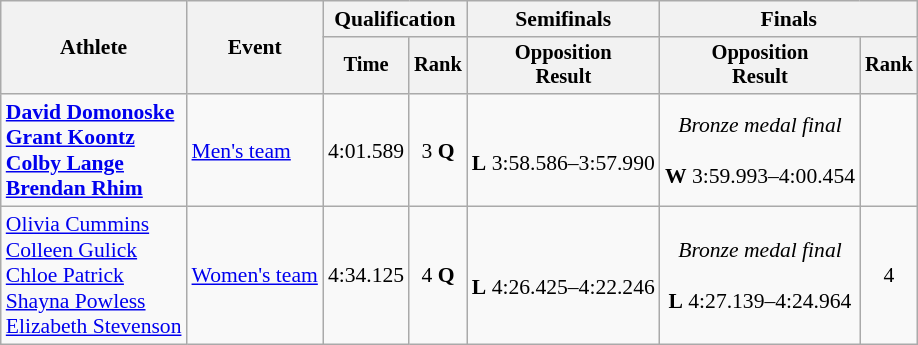<table class=wikitable style=font-size:90%;text-align:center>
<tr>
<th rowspan=2>Athlete</th>
<th rowspan=2>Event</th>
<th colspan=2>Qualification</th>
<th>Semifinals</th>
<th colspan=2>Finals</th>
</tr>
<tr style=font-size:95%>
<th>Time</th>
<th>Rank</th>
<th>Opposition<br>Result</th>
<th>Opposition<br>Result</th>
<th>Rank</th>
</tr>
<tr>
<td align=left><strong><a href='#'>David Domonoske</a><br><a href='#'>Grant Koontz</a><br><a href='#'>Colby Lange</a><br><a href='#'>Brendan Rhim</a></strong></td>
<td align=left><a href='#'>Men's team</a></td>
<td>4:01.589</td>
<td>3 <strong>Q</strong></td>
<td><br><strong>L</strong> 3:58.586–3:57.990</td>
<td><em>Bronze medal final</em><br><br><strong>W</strong> 3:59.993–4:00.454</td>
<td></td>
</tr>
<tr>
<td align=left><a href='#'>Olivia Cummins</a><br><a href='#'>Colleen Gulick</a><br><a href='#'>Chloe Patrick</a><br><a href='#'>Shayna Powless</a><br><a href='#'>Elizabeth Stevenson</a></td>
<td align=left><a href='#'>Women's team</a></td>
<td>4:34.125</td>
<td>4 <strong>Q</strong></td>
<td><br><strong>L</strong> 4:26.425–4:22.246</td>
<td><em>Bronze medal final</em><br><br><strong>L</strong> 4:27.139–4:24.964</td>
<td>4</td>
</tr>
</table>
